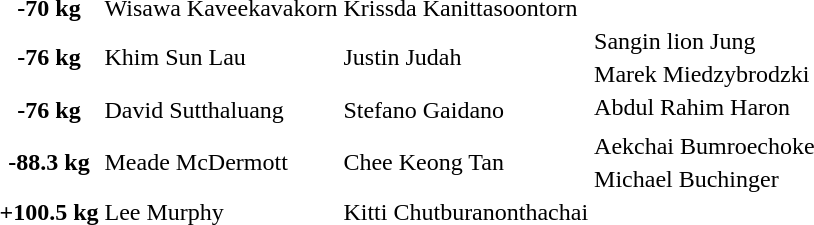<table>
<tr>
<th scope=row rowspan=2>-70 kg</th>
<td rowspan=2> Wisawa Kaveekavakorn</td>
<td rowspan=2> Krissda Kanittasoontorn</td>
<td></td>
</tr>
<tr>
<td></td>
</tr>
<tr>
<th scope=row rowspan=2>-76 kg</th>
<td rowspan=2> Khim Sun Lau</td>
<td rowspan=2> Justin Judah</td>
<td> Sangin lion Jung</td>
</tr>
<tr>
<td> Marek Miedzybrodzki</td>
</tr>
<tr>
<th scope=row rowspan=2>-76 kg</th>
<td rowspan=2> David Sutthaluang</td>
<td rowspan=2> Stefano Gaidano</td>
<td> Abdul Rahim Haron</td>
</tr>
<tr>
<td></td>
</tr>
<tr>
<th scope=row rowspan=2>-88.3 kg</th>
<td rowspan=2> Meade McDermott</td>
<td rowspan=2> Chee Keong Tan</td>
<td> Aekchai Bumroechoke</td>
</tr>
<tr>
<td> Michael Buchinger</td>
</tr>
<tr>
<th scope=row rowspan=2>+100.5 kg</th>
<td rowspan=2> Lee Murphy</td>
<td rowspan=2> Kitti Chutburanonthachai</td>
<td></td>
</tr>
<tr>
<td></td>
</tr>
</table>
